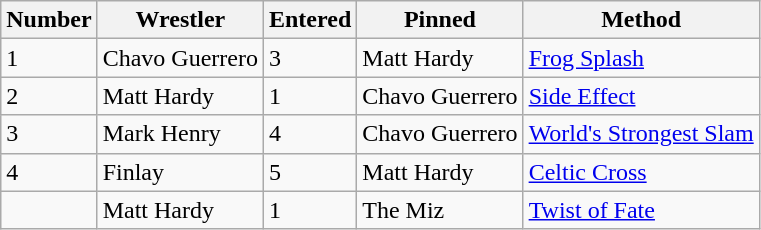<table class="wikitable sortable">
<tr>
<th><strong>Number</strong></th>
<th><strong>Wrestler</strong></th>
<th><strong>Entered</strong></th>
<th><strong>Pinned</strong></th>
<th><strong>Method</strong></th>
</tr>
<tr>
<td>1</td>
<td>Chavo Guerrero</td>
<td>3</td>
<td>Matt Hardy</td>
<td><a href='#'>Frog Splash</a></td>
</tr>
<tr>
<td>2</td>
<td>Matt Hardy</td>
<td>1</td>
<td>Chavo Guerrero</td>
<td><a href='#'>Side Effect</a></td>
</tr>
<tr>
<td>3</td>
<td>Mark Henry</td>
<td>4</td>
<td>Chavo Guerrero</td>
<td><a href='#'>World's Strongest Slam</a></td>
</tr>
<tr>
<td>4</td>
<td>Finlay</td>
<td>5</td>
<td>Matt Hardy</td>
<td><a href='#'>Celtic Cross</a></td>
</tr>
<tr>
<td></td>
<td>Matt Hardy</td>
<td>1</td>
<td>The Miz</td>
<td><a href='#'>Twist of Fate</a></td>
</tr>
</table>
